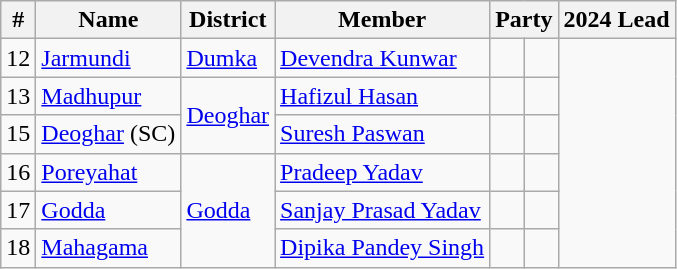<table class="wikitable">
<tr>
<th>#</th>
<th>Name</th>
<th>District</th>
<th>Member</th>
<th colspan="2">Party</th>
<th colspan="2">2024 Lead</th>
</tr>
<tr>
<td>12</td>
<td><a href='#'>Jarmundi</a></td>
<td><a href='#'>Dumka</a></td>
<td><a href='#'>Devendra Kunwar</a></td>
<td></td>
<td></td>
</tr>
<tr>
<td>13</td>
<td><a href='#'>Madhupur</a></td>
<td rowspan="2"><a href='#'>Deoghar</a></td>
<td><a href='#'>Hafizul Hasan</a></td>
<td></td>
<td></td>
</tr>
<tr>
<td>15</td>
<td><a href='#'>Deoghar</a> (SC)</td>
<td><a href='#'>Suresh Paswan</a></td>
<td></td>
<td></td>
</tr>
<tr>
<td>16</td>
<td><a href='#'>Poreyahat</a></td>
<td rowspan="3"><a href='#'>Godda</a></td>
<td><a href='#'>Pradeep Yadav</a></td>
<td></td>
<td></td>
</tr>
<tr>
<td>17</td>
<td><a href='#'>Godda</a></td>
<td><a href='#'>Sanjay Prasad Yadav</a></td>
<td></td>
<td></td>
</tr>
<tr>
<td>18</td>
<td><a href='#'>Mahagama</a></td>
<td><a href='#'>Dipika Pandey Singh</a></td>
<td></td>
<td></td>
</tr>
</table>
